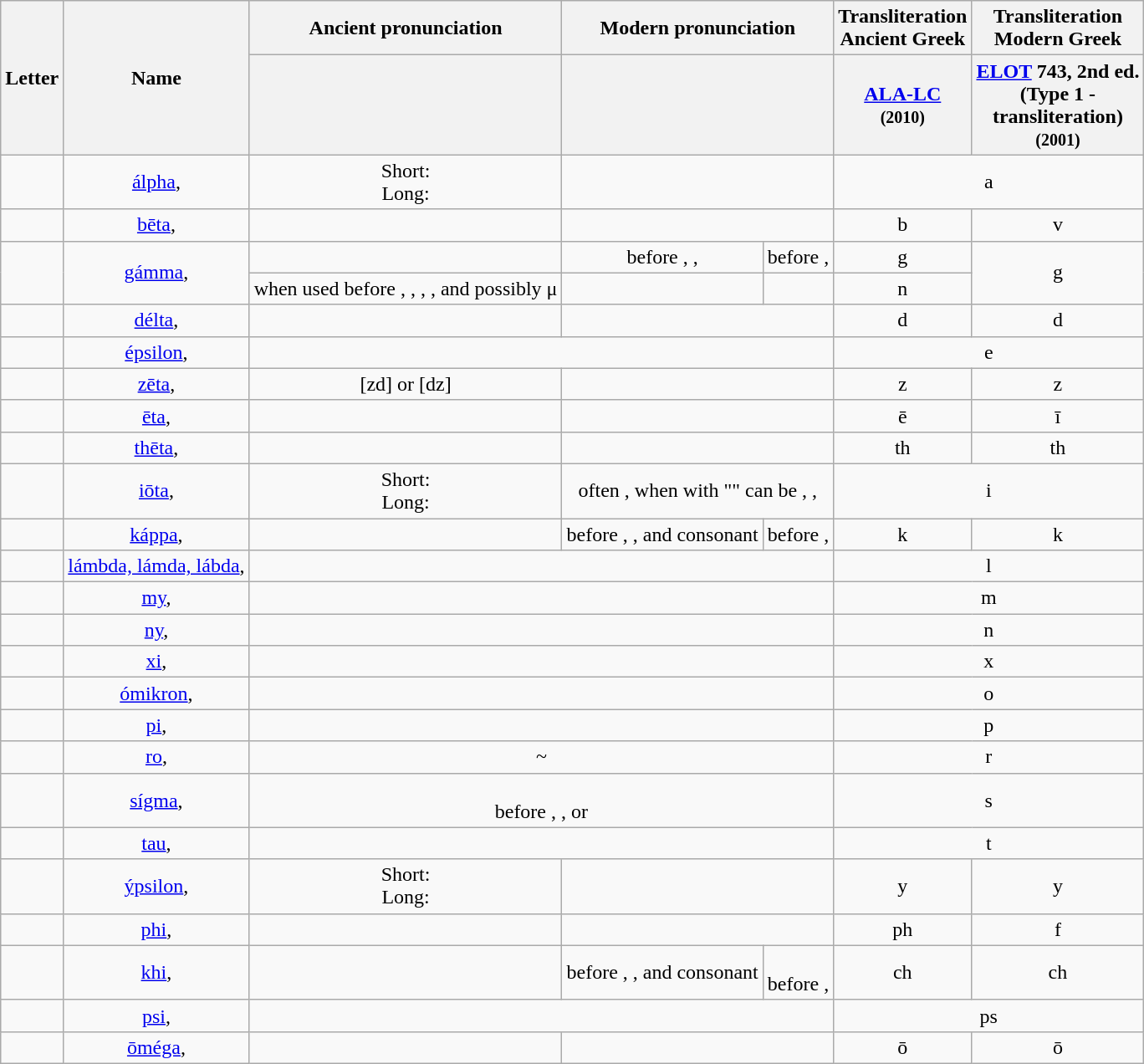<table cellspacing="0" cellpadding="10" style="text-align:center;">
<tr>
<td style="vertical-align:top;"><br><table class="wikitable">
<tr>
<th rowspan="2">Letter</th>
<th rowspan="2">Name</th>
<th>Ancient pronunciation</th>
<th colspan="2">Modern pronunciation</th>
<th>Transliteration<br>Ancient Greek</th>
<th>Transliteration<br>Modern Greek</th>
</tr>
<tr>
<th></th>
<th colspan="2"></th>
<th><strong><a href='#'>ALA-LC</a></strong><br><small>(2010)</small></th>
<th><strong><a href='#'>ELOT</a> 743, 2nd ed.</strong><br><strong>(Type 1 -</strong><br><strong>transliteration)</strong><br><small>(2001)</small></th>
</tr>
<tr>
<td style="font-size:120%;"></td>
<td><a href='#'>álpha</a>, </td>
<td>Short: <br>Long: </td>
<td colspan="2"></td>
<td colspan="2">a</td>
</tr>
<tr>
<td style="font-size:120%;"></td>
<td><a href='#'>bēta</a>, </td>
<td></td>
<td colspan="2"></td>
<td>b</td>
<td>v</td>
</tr>
<tr>
<td rowspan="2" style="font-size:120%;"></td>
<td rowspan="2"><a href='#'>gámma</a>, </td>
<td></td>
<td> before , , </td>
<td> before , </td>
<td>g</td>
<td rowspan="2">g</td>
</tr>
<tr>
<td> when used before , , , , and possibly μ</td>
<td></td>
<td></td>
<td>n</td>
</tr>
<tr>
<td style="font-size:120%;"></td>
<td><a href='#'>délta</a>, </td>
<td></td>
<td colspan="2"></td>
<td>d</td>
<td>d</td>
</tr>
<tr>
<td style="font-size:120%;"></td>
<td><a href='#'>épsilon</a>, </td>
<td colspan="3"></td>
<td colspan="2">e</td>
</tr>
<tr>
<td style="font-size:120%;"></td>
<td><a href='#'>zēta</a>, </td>
<td>[zd] or [dz]</td>
<td colspan="2"></td>
<td>z</td>
<td>z</td>
</tr>
<tr>
<td style="font-size:120%;"></td>
<td><a href='#'>ēta</a>, </td>
<td></td>
<td colspan="2"></td>
<td>ē</td>
<td>ī</td>
</tr>
<tr>
<td style="font-size:120%;"></td>
<td><a href='#'>thēta</a>, </td>
<td></td>
<td colspan="2"></td>
<td>th</td>
<td>th</td>
</tr>
<tr>
<td style="font-size:120%;"></td>
<td><a href='#'>iōta</a>, </td>
<td>Short: <br>Long: </td>
<td colspan="2">often , when with "" can be , , </td>
<td colspan="2">i</td>
</tr>
<tr>
<td style="font-size:120%;"></td>
<td><a href='#'>káppa</a>, </td>
<td></td>
<td> before , ,  and consonant</td>
<td> before , </td>
<td>k</td>
<td>k</td>
</tr>
<tr>
<td style="font-size:120%;"></td>
<td><a href='#'>lámbda, lámda, lábda</a>, </td>
<td colspan="3"></td>
<td colspan="2">l</td>
</tr>
<tr>
<td style="font-size:120%;"></td>
<td><a href='#'>my</a>, </td>
<td colspan="3"></td>
<td colspan="2">m</td>
</tr>
<tr>
<td style="font-size:120%;"></td>
<td><a href='#'>ny</a>, </td>
<td colspan="3"></td>
<td colspan="2">n</td>
</tr>
<tr>
<td style="font-size:120%;"></td>
<td><a href='#'>xi</a>, </td>
<td colspan="3"></td>
<td colspan="2">x</td>
</tr>
<tr>
<td style="font-size:120%;"></td>
<td><a href='#'>ómikron</a>, </td>
<td colspan="3"></td>
<td colspan="2">o</td>
</tr>
<tr>
<td style="font-size:120%;"></td>
<td><a href='#'>pi</a>, </td>
<td colspan="3"></td>
<td colspan="2">p</td>
</tr>
<tr>
<td style="font-size:120%;"></td>
<td><a href='#'>ro</a>, </td>
<td colspan="3"> ~ </td>
<td colspan="2">r</td>
</tr>
<tr>
<td style="font-size:120%;"></td>
<td><a href='#'>sígma</a>, </td>
<td colspan="3"><br> before , , or </td>
<td colspan="2">s</td>
</tr>
<tr>
<td style="font-size:120%;"></td>
<td><a href='#'>tau</a>, </td>
<td colspan="3"></td>
<td colspan="2">t</td>
</tr>
<tr>
<td style="font-size:120%;"></td>
<td><a href='#'>ýpsilon</a>, </td>
<td>Short: <br>Long: </td>
<td colspan="2"></td>
<td>y</td>
<td>y</td>
</tr>
<tr>
<td style="font-size:120%;"></td>
<td><a href='#'>phi</a>, </td>
<td></td>
<td colspan="2"></td>
<td>ph</td>
<td>f</td>
</tr>
<tr>
<td style="font-size:120%;"></td>
<td><a href='#'>khi</a>, </td>
<td></td>
<td> before , ,  and consonant</td>
<td><br> before , </td>
<td>ch</td>
<td>ch</td>
</tr>
<tr>
<td style="font-size:120%;"></td>
<td><a href='#'>psi</a>, </td>
<td colspan="3"></td>
<td colspan="2">ps</td>
</tr>
<tr>
<td style="font-size:120%;"></td>
<td><a href='#'>ōméga</a>, </td>
<td></td>
<td colspan="2"></td>
<td>ō</td>
<td>ō</td>
</tr>
</table>
</td>
</tr>
</table>
